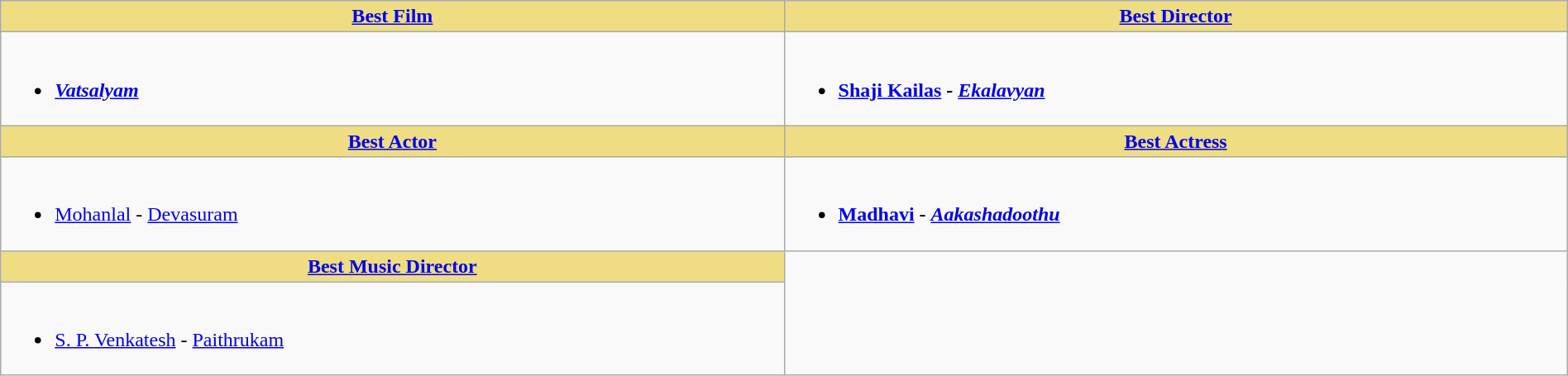<table class="wikitable" width=100% |>
<tr>
<th !  style="background:#eedd82; text-align:center; width:50%;"><a href='#'>Best Film</a></th>
<th !  style="background:#eedd82; text-align:center; width:50%;"><a href='#'>Best Director</a></th>
</tr>
<tr>
<td><br><ul><li><strong><em><a href='#'>Vatsalyam</a></em></strong></li></ul></td>
<td><br><ul><li><strong><a href='#'>Shaji Kailas</a> - <em><a href='#'>Ekalavyan</a><strong><em></li></ul></td>
</tr>
<tr>
<th ! style="background:#eedd82; text-align:center;"><a href='#'>Best Actor</a></th>
<th ! style="background:#eedd82; text-align:center;"><a href='#'>Best Actress</a></th>
</tr>
<tr>
<td><br><ul><li></strong><a href='#'>Mohanlal</a> - </em><a href='#'>Devasuram</a></em></strong></li></ul></td>
<td><br><ul><li><strong><a href='#'>Madhavi</a> - <em><a href='#'>Aakashadoothu</a><strong><em></li></ul></td>
</tr>
<tr>
<th ! style="background:#eedd82; text-align:center;"><a href='#'>Best Music Director</a></th>
</tr>
<tr>
<td><br><ul><li></strong><a href='#'>S. P. Venkatesh</a> - </em><a href='#'>Paithrukam</a></em></strong></li></ul></td>
</tr>
</table>
